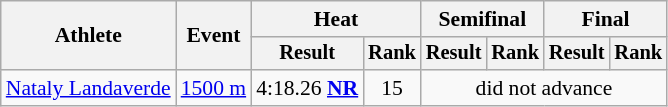<table class="wikitable" style="font-size:90%">
<tr>
<th rowspan="2">Athlete</th>
<th rowspan="2">Event</th>
<th colspan="2">Heat</th>
<th colspan="2">Semifinal</th>
<th colspan="2">Final</th>
</tr>
<tr style="font-size:95%">
<th>Result</th>
<th>Rank</th>
<th>Result</th>
<th>Rank</th>
<th>Result</th>
<th>Rank</th>
</tr>
<tr align=center>
<td align=left><a href='#'>Nataly Landaverde</a></td>
<td align=left><a href='#'>1500 m</a></td>
<td>4:18.26 <strong><a href='#'>NR</a></strong></td>
<td>15</td>
<td colspan="4">did not advance</td>
</tr>
</table>
